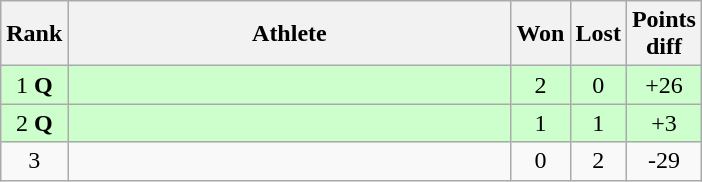<table class="wikitable">
<tr>
<th>Rank</th>
<th style="width:18em">Athlete</th>
<th>Won</th>
<th>Lost</th>
<th>Points<br>diff</th>
</tr>
<tr bgcolor="#ccffcc">
<td align="center">1 <strong>Q</strong></td>
<td><strong></strong></td>
<td align="center">2</td>
<td align="center">0</td>
<td align="center">+26</td>
</tr>
<tr bgcolor="#ccffcc">
<td align="center">2 <strong>Q</strong></td>
<td><strong></strong></td>
<td align="center">1</td>
<td align="center">1</td>
<td align="center">+3</td>
</tr>
<tr>
<td align="center">3 <strong></strong></td>
<td></td>
<td align="center">0</td>
<td align="center">2</td>
<td align="center">-29</td>
</tr>
</table>
